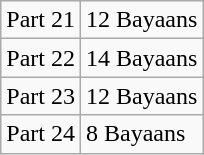<table class="wikitable">
<tr>
<td>Part 21</td>
<td>12 Bayaans</td>
</tr>
<tr>
<td>Part 22</td>
<td>14 Bayaans</td>
</tr>
<tr>
<td>Part 23</td>
<td>12 Bayaans</td>
</tr>
<tr>
<td>Part 24</td>
<td>8 Bayaans</td>
</tr>
</table>
